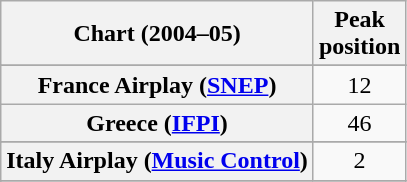<table class="wikitable sortable plainrowheaders">
<tr>
<th>Chart (2004–05)</th>
<th>Peak<br>position</th>
</tr>
<tr>
</tr>
<tr>
</tr>
<tr>
<th scope="row">France Airplay (<a href='#'>SNEP</a>)</th>
<td style="text-align:center;">12</td>
</tr>
<tr>
<th scope="row">Greece (<a href='#'>IFPI</a>)</th>
<td style="text-align:center;">46</td>
</tr>
<tr>
</tr>
<tr>
<th scope="row">Italy Airplay (<a href='#'>Music Control</a>)</th>
<td style="text-align:center;">2</td>
</tr>
<tr>
</tr>
<tr>
</tr>
<tr>
</tr>
<tr>
</tr>
<tr>
</tr>
</table>
